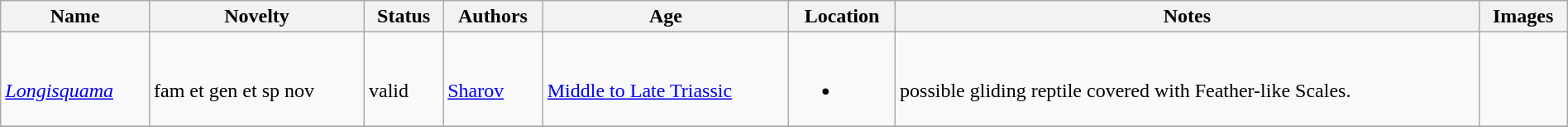<table class="wikitable sortable" align="center" width="100%">
<tr>
<th>Name</th>
<th>Novelty</th>
<th>Status</th>
<th>Authors</th>
<th>Age</th>
<th>Location</th>
<th>Notes</th>
<th>Images</th>
</tr>
<tr>
<td><br><em><a href='#'>Longisquama</a></em></td>
<td><br>fam et gen et sp nov</td>
<td><br>valid</td>
<td><br><a href='#'>Sharov</a></td>
<td><br><a href='#'>Middle to Late Triassic</a></td>
<td><br><ul><li></li></ul></td>
<td><br>possible gliding reptile covered with Feather-like Scales.</td>
<td></td>
</tr>
<tr>
</tr>
</table>
